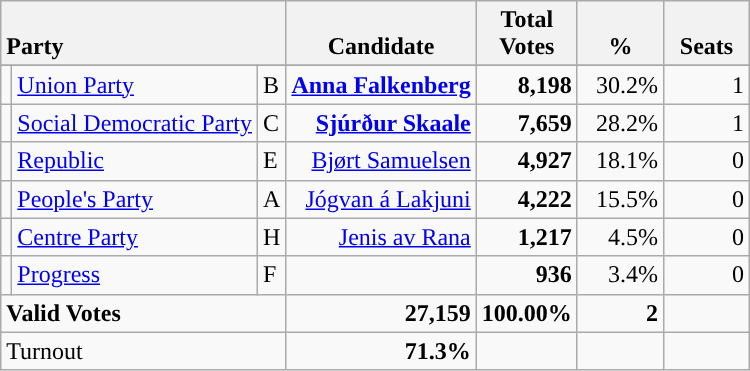<table class="wikitable" border="1" style="text-align:right;">
<tr>
<th colspan="3" rowspan="1" width="50" valign="bottom" style="text-align:left;">Party</th>
<th rowspan="1" valign="bottom" align="center">Candidate</th>
<th rowspan="1" width="50" valign="bottom" align="center">Total<br>Votes</th>
<th rowspan="1" width="50" valign="bottom" align="center">%</th>
<th rowspan="1" width="50" valign="bottom" align="center">Seats</th>
</tr>
<tr>
</tr>
<tr>
<td style="background:"></td>
<td align="left"><a href='#'>Union Party</a></td>
<td align="left">B</td>
<td><strong><a href='#'>Anna Falkenberg</a></strong></td>
<td><strong>8,198</strong></td>
<td>30.2%</td>
<td>1</td>
</tr>
<tr>
<td style="background:"></td>
<td align="left"><a href='#'>Social Democratic Party</a></td>
<td align="left">C</td>
<td><strong><a href='#'>Sjúrður Skaale</a></strong></td>
<td><strong>7,659</strong></td>
<td>28.2%</td>
<td>1</td>
</tr>
<tr>
<td style="background:"></td>
<td align="left"><a href='#'>Republic</a></td>
<td align="left">E</td>
<td><a href='#'>Bjørt Samuelsen</a></td>
<td><strong>4,927</strong></td>
<td>18.1%</td>
<td>0</td>
</tr>
<tr>
<td style="background:"></td>
<td align="left"><a href='#'>People's Party</a></td>
<td align="left">A</td>
<td><a href='#'>Jógvan á Lakjuni</a></td>
<td><strong>4,222</strong></td>
<td>15.5%</td>
<td>0</td>
</tr>
<tr>
<td style="background:"></td>
<td align="left"><a href='#'>Centre Party</a></td>
<td align="left">H</td>
<td><a href='#'>Jenis av Rana</a></td>
<td><strong>1,217</strong></td>
<td>4.5%</td>
<td>0</td>
</tr>
<tr>
<td style="background:"></td>
<td align="left"><a href='#'>Progress</a></td>
<td align="left">F</td>
<td></td>
<td><strong>936</strong></td>
<td>3.4%</td>
<td>0</td>
</tr>
<tr style="font-weight:bold">
<td colspan="3" align="left">Valid Votes</td>
<td>27,159</td>
<td>100.00%</td>
<td>2</td>
<td></td>
</tr>
<tr>
<td colspan="3" align="left">Turnout</td>
<td><strong>71.3%</strong></td>
<td></td>
<td></td>
<td></td>
</tr>
</table>
